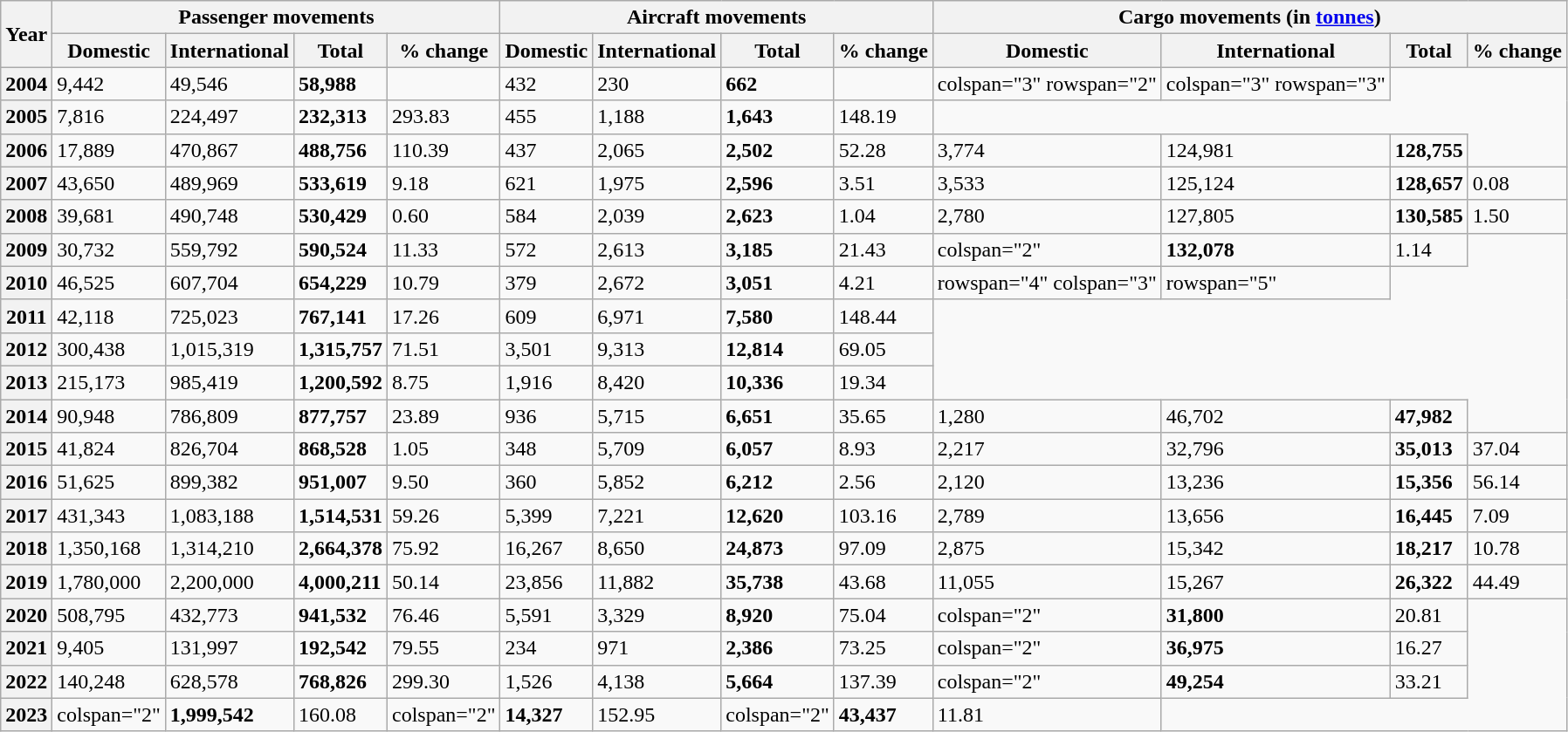<table class="wikitable sortable">
<tr>
<th rowspan="2">Year</th>
<th colspan="4">Passenger movements</th>
<th colspan="4">Aircraft movements</th>
<th colspan="4">Cargo movements (in <a href='#'>tonnes</a>)</th>
</tr>
<tr>
<th>Domestic</th>
<th>International</th>
<th>Total</th>
<th>% change</th>
<th>Domestic</th>
<th>International</th>
<th>Total</th>
<th>% change</th>
<th>Domestic</th>
<th>International</th>
<th>Total</th>
<th>% change</th>
</tr>
<tr>
<th>2004</th>
<td>9,442</td>
<td>49,546</td>
<td><strong>58,988</strong></td>
<td></td>
<td>432</td>
<td>230</td>
<td><strong>662</strong></td>
<td></td>
<td>colspan="3" rowspan="2" </td>
<td>colspan="3" rowspan="3" </td>
</tr>
<tr>
<th>2005</th>
<td>7,816</td>
<td>224,497</td>
<td><strong>232,313</strong></td>
<td> 293.83</td>
<td>455</td>
<td>1,188</td>
<td><strong>1,643</strong></td>
<td> 148.19</td>
</tr>
<tr>
<th>2006</th>
<td>17,889</td>
<td>470,867</td>
<td><strong>488,756</strong></td>
<td> 110.39</td>
<td>437</td>
<td>2,065</td>
<td><strong>2,502</strong></td>
<td> 52.28</td>
<td>3,774</td>
<td>124,981</td>
<td><strong>128,755</strong></td>
</tr>
<tr>
<th>2007</th>
<td>43,650</td>
<td>489,969</td>
<td><strong>533,619</strong></td>
<td> 9.18</td>
<td>621</td>
<td>1,975</td>
<td><strong>2,596</strong></td>
<td> 3.51</td>
<td>3,533</td>
<td>125,124</td>
<td><strong>128,657</strong></td>
<td> 0.08</td>
</tr>
<tr>
<th>2008</th>
<td>39,681</td>
<td>490,748</td>
<td><strong>530,429</strong></td>
<td> 0.60</td>
<td>584</td>
<td>2,039</td>
<td><strong>2,623</strong></td>
<td> 1.04</td>
<td>2,780</td>
<td>127,805</td>
<td><strong>130,585</strong></td>
<td> 1.50</td>
</tr>
<tr>
<th>2009</th>
<td>30,732</td>
<td>559,792</td>
<td><strong>590,524</strong></td>
<td> 11.33</td>
<td>572</td>
<td>2,613</td>
<td><strong>3,185</strong></td>
<td> 21.43</td>
<td>colspan="2" </td>
<td><strong>132,078</strong></td>
<td> 1.14</td>
</tr>
<tr>
<th>2010</th>
<td>46,525</td>
<td>607,704</td>
<td><strong>654,229</strong></td>
<td> 10.79</td>
<td>379</td>
<td>2,672</td>
<td><strong>3,051</strong></td>
<td> 4.21</td>
<td>rowspan="4" colspan="3" </td>
<td>rowspan="5" </td>
</tr>
<tr>
<th>2011</th>
<td>42,118</td>
<td>725,023</td>
<td><strong>767,141</strong></td>
<td> 17.26</td>
<td>609</td>
<td>6,971</td>
<td><strong>7,580</strong></td>
<td> 148.44</td>
</tr>
<tr>
<th>2012</th>
<td>300,438</td>
<td>1,015,319</td>
<td><strong>1,315,757</strong></td>
<td> 71.51</td>
<td>3,501</td>
<td>9,313</td>
<td><strong>12,814</strong></td>
<td> 69.05</td>
</tr>
<tr>
<th>2013</th>
<td>215,173</td>
<td>985,419</td>
<td><strong>1,200,592</strong></td>
<td> 8.75</td>
<td>1,916</td>
<td>8,420</td>
<td><strong>10,336</strong></td>
<td> 19.34</td>
</tr>
<tr>
<th>2014</th>
<td>90,948</td>
<td>786,809</td>
<td><strong>877,757</strong></td>
<td> 23.89</td>
<td>936</td>
<td>5,715</td>
<td><strong>6,651</strong></td>
<td> 35.65</td>
<td>1,280</td>
<td>46,702</td>
<td><strong>47,982</strong></td>
</tr>
<tr>
<th>2015</th>
<td>41,824</td>
<td>826,704</td>
<td><strong>868,528</strong></td>
<td> 1.05</td>
<td>348</td>
<td>5,709</td>
<td><strong>6,057</strong></td>
<td> 8.93</td>
<td>2,217</td>
<td>32,796</td>
<td><strong>35,013</strong></td>
<td> 37.04</td>
</tr>
<tr>
<th>2016</th>
<td>51,625</td>
<td>899,382</td>
<td><strong>951,007</strong></td>
<td> 9.50</td>
<td>360</td>
<td>5,852</td>
<td><strong>6,212</strong></td>
<td> 2.56</td>
<td>2,120</td>
<td>13,236</td>
<td><strong>15,356</strong></td>
<td> 56.14</td>
</tr>
<tr>
<th>2017</th>
<td>431,343</td>
<td>1,083,188</td>
<td><strong>1,514,531</strong></td>
<td> 59.26</td>
<td>5,399</td>
<td>7,221</td>
<td><strong>12,620</strong></td>
<td> 103.16</td>
<td>2,789</td>
<td>13,656</td>
<td><strong>16,445</strong></td>
<td> 7.09</td>
</tr>
<tr>
<th>2018</th>
<td>1,350,168</td>
<td>1,314,210</td>
<td><strong>2,664,378</strong></td>
<td> 75.92</td>
<td>16,267</td>
<td>8,650</td>
<td><strong>24,873</strong></td>
<td> 97.09</td>
<td>2,875</td>
<td>15,342</td>
<td><strong>18,217</strong></td>
<td> 10.78</td>
</tr>
<tr>
<th>2019</th>
<td>1,780,000</td>
<td>2,200,000</td>
<td><strong>4,000,211</strong></td>
<td> 50.14</td>
<td>23,856</td>
<td>11,882</td>
<td><strong>35,738</strong></td>
<td> 43.68</td>
<td>11,055</td>
<td>15,267</td>
<td><strong>26,322</strong></td>
<td> 44.49</td>
</tr>
<tr>
<th>2020</th>
<td>508,795</td>
<td>432,773</td>
<td><strong>941,532</strong></td>
<td> 76.46</td>
<td>5,591</td>
<td>3,329</td>
<td><strong>8,920</strong></td>
<td> 75.04</td>
<td>colspan="2" </td>
<td><strong>31,800</strong></td>
<td> 20.81</td>
</tr>
<tr>
<th>2021</th>
<td>9,405</td>
<td>131,997</td>
<td><strong>192,542</strong></td>
<td> 79.55</td>
<td>234</td>
<td>971</td>
<td><strong>2,386</strong></td>
<td> 73.25</td>
<td>colspan="2" </td>
<td><strong>36,975</strong></td>
<td> 16.27</td>
</tr>
<tr>
<th>2022</th>
<td>140,248</td>
<td>628,578</td>
<td><strong>768,826</strong></td>
<td> 299.30</td>
<td>1,526</td>
<td>4,138</td>
<td><strong>5,664</strong></td>
<td> 137.39</td>
<td>colspan="2" </td>
<td><strong>49,254</strong></td>
<td> 33.21</td>
</tr>
<tr>
<th>2023</th>
<td>colspan="2" </td>
<td><strong>1,999,542</strong></td>
<td> 160.08</td>
<td>colspan="2" </td>
<td><strong>14,327</strong></td>
<td> 152.95</td>
<td>colspan="2" </td>
<td><strong>43,437</strong></td>
<td> 11.81</td>
</tr>
</table>
